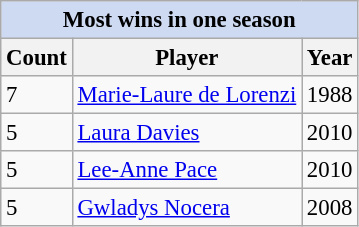<table class=wikitable style="font-size:95%">
<tr>
<th Colspan=3 style="background:#cedaf2;">Most wins in one season</th>
</tr>
<tr>
<th>Count</th>
<th>Player</th>
<th>Year</th>
</tr>
<tr>
<td>7</td>
<td> <a href='#'>Marie-Laure de Lorenzi</a></td>
<td>1988</td>
</tr>
<tr>
<td>5</td>
<td> <a href='#'>Laura Davies</a></td>
<td>2010</td>
</tr>
<tr>
<td>5</td>
<td> <a href='#'>Lee-Anne Pace</a></td>
<td>2010</td>
</tr>
<tr>
<td>5</td>
<td> <a href='#'>Gwladys Nocera</a></td>
<td>2008</td>
</tr>
</table>
